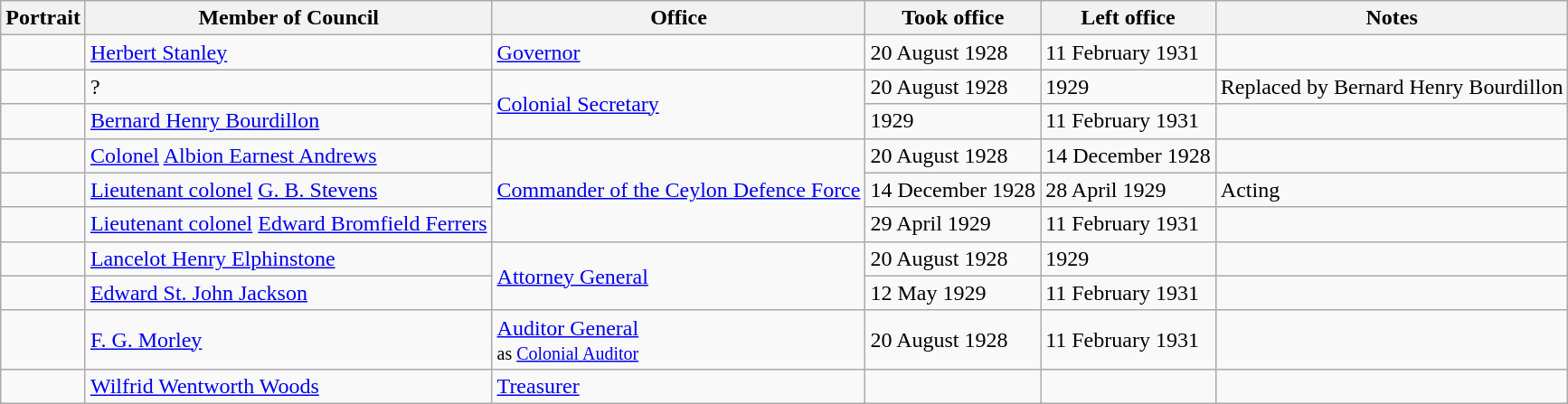<table class="wikitable sortable" text-align:center">
<tr>
<th>Portrait</th>
<th>Member of Council</th>
<th>Office</th>
<th>Took office</th>
<th>Left office</th>
<th>Notes</th>
</tr>
<tr>
<td></td>
<td><a href='#'>Herbert Stanley</a></td>
<td><a href='#'>Governor</a></td>
<td>20 August 1928</td>
<td>11 February 1931</td>
<td></td>
</tr>
<tr>
<td></td>
<td>?</td>
<td rowspan=2><a href='#'>Colonial Secretary</a></td>
<td>20 August 1928</td>
<td>1929</td>
<td>Replaced by Bernard Henry Bourdillon</td>
</tr>
<tr>
<td></td>
<td><a href='#'>Bernard Henry Bourdillon</a></td>
<td>1929</td>
<td>11 February 1931</td>
<td></td>
</tr>
<tr>
<td></td>
<td><a href='#'>Colonel</a> <a href='#'>Albion Earnest Andrews</a></td>
<td rowspan=3><a href='#'>Commander of the Ceylon Defence Force</a></td>
<td>20 August 1928</td>
<td>14 December 1928</td>
<td></td>
</tr>
<tr>
<td></td>
<td><a href='#'>Lieutenant colonel</a> <a href='#'>G. B. Stevens</a></td>
<td>14 December 1928</td>
<td>28 April 1929</td>
<td>Acting</td>
</tr>
<tr>
<td></td>
<td><a href='#'>Lieutenant colonel</a> <a href='#'>Edward Bromfield Ferrers</a></td>
<td>29 April 1929</td>
<td>11 February 1931</td>
<td></td>
</tr>
<tr>
<td></td>
<td><a href='#'>Lancelot Henry Elphinstone</a></td>
<td rowspan=2><a href='#'>Attorney General</a></td>
<td>20 August 1928</td>
<td>1929</td>
<td></td>
</tr>
<tr>
<td></td>
<td><a href='#'>Edward St. John Jackson</a></td>
<td>12 May 1929</td>
<td>11 February 1931</td>
<td></td>
</tr>
<tr>
<td></td>
<td><a href='#'>F. G. Morley</a></td>
<td><a href='#'>Auditor General</a><br><small>as <a href='#'>Colonial Auditor</a></small></td>
<td>20 August 1928</td>
<td>11 February 1931</td>
<td></td>
</tr>
<tr>
<td></td>
<td><a href='#'>Wilfrid Wentworth Woods</a></td>
<td><a href='#'>Treasurer</a></td>
<td></td>
<td></td>
<td></td>
</tr>
</table>
